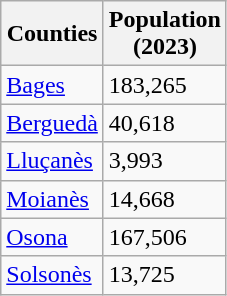<table class="wikitable">
<tr>
<th>Counties</th>
<th>Population<br>(2023)</th>
</tr>
<tr>
<td><a href='#'>Bages</a></td>
<td>183,265</td>
</tr>
<tr>
<td><a href='#'>Berguedà</a></td>
<td>40,618</td>
</tr>
<tr>
<td><a href='#'>Lluçanès</a></td>
<td>3,993</td>
</tr>
<tr>
<td><a href='#'>Moianès</a></td>
<td>14,668</td>
</tr>
<tr>
<td><a href='#'>Osona</a></td>
<td>167,506</td>
</tr>
<tr>
<td><a href='#'>Solsonès</a></td>
<td>13,725</td>
</tr>
</table>
